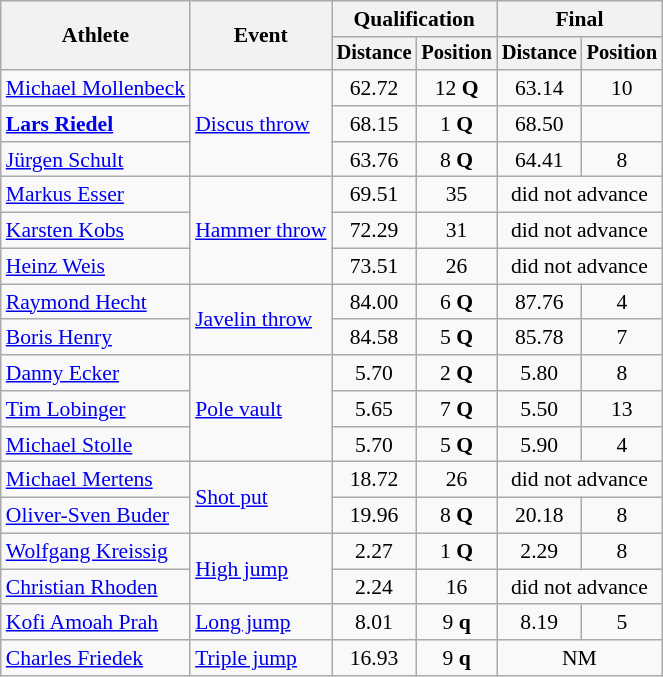<table class=wikitable style="font-size:90%">
<tr>
<th rowspan="2">Athlete</th>
<th rowspan="2">Event</th>
<th colspan="2">Qualification</th>
<th colspan="2">Final</th>
</tr>
<tr style="font-size:95%">
<th>Distance</th>
<th>Position</th>
<th>Distance</th>
<th>Position</th>
</tr>
<tr>
<td align=left><a href='#'>Michael Mollenbeck</a></td>
<td align=left rowspan=3><a href='#'>Discus throw</a></td>
<td align=center>62.72</td>
<td align=center>12 <strong>Q</strong></td>
<td align=center>63.14</td>
<td align=center>10</td>
</tr>
<tr>
<td align=left><strong><a href='#'>Lars Riedel</a></strong></td>
<td align=center>68.15</td>
<td align=center>1 <strong>Q</strong></td>
<td align=center>68.50</td>
<td align=center></td>
</tr>
<tr>
<td align=left><a href='#'>Jürgen Schult</a></td>
<td align=center>63.76</td>
<td align=center>8 <strong>Q</strong></td>
<td align=center>64.41</td>
<td align=center>8</td>
</tr>
<tr>
<td align=left><a href='#'>Markus Esser</a></td>
<td align=left rowspan=3><a href='#'>Hammer throw</a></td>
<td align=center>69.51</td>
<td align=center>35</td>
<td align=center colspan=2>did not advance</td>
</tr>
<tr>
<td align=left><a href='#'>Karsten Kobs</a></td>
<td align=center>72.29</td>
<td align=center>31</td>
<td align=center colspan=2>did not advance</td>
</tr>
<tr>
<td align=left><a href='#'>Heinz Weis</a></td>
<td align=center>73.51</td>
<td align=center>26</td>
<td align=center colspan=2>did not advance</td>
</tr>
<tr>
<td align=left><a href='#'>Raymond Hecht</a></td>
<td align=left rowspan=2><a href='#'>Javelin throw</a></td>
<td align=center>84.00</td>
<td align=center>6 <strong>Q</strong></td>
<td align=center>87.76</td>
<td align=center>4</td>
</tr>
<tr>
<td align=left><a href='#'>Boris Henry</a></td>
<td align=center>84.58</td>
<td align=center>5 <strong>Q</strong></td>
<td align=center>85.78</td>
<td align=center>7</td>
</tr>
<tr>
<td align=left><a href='#'>Danny Ecker</a></td>
<td align=left rowspan=3><a href='#'>Pole vault</a></td>
<td align=center>5.70</td>
<td align=center>2 <strong>Q</strong></td>
<td align=center>5.80</td>
<td align=center>8</td>
</tr>
<tr>
<td align=left><a href='#'>Tim Lobinger</a></td>
<td align=center>5.65</td>
<td align=center>7 <strong>Q</strong></td>
<td align=center>5.50</td>
<td align=center>13</td>
</tr>
<tr>
<td align=left><a href='#'>Michael Stolle</a></td>
<td align=center>5.70</td>
<td align=center>5 <strong>Q</strong></td>
<td align=center>5.90</td>
<td align=center>4</td>
</tr>
<tr>
<td align=left><a href='#'>Michael Mertens</a></td>
<td align=left rowspan=2><a href='#'>Shot put</a></td>
<td align=center>18.72</td>
<td align=center>26</td>
<td align=center colspan=2>did not advance</td>
</tr>
<tr>
<td align=left><a href='#'>Oliver-Sven Buder</a></td>
<td align=center>19.96</td>
<td align=center>8 <strong>Q</strong></td>
<td align=center>20.18</td>
<td align=center>8</td>
</tr>
<tr>
<td align=left><a href='#'>Wolfgang Kreissig</a></td>
<td align=left rowspan=2><a href='#'>High jump</a></td>
<td align=center>2.27</td>
<td align=center>1 <strong>Q</strong></td>
<td align=center>2.29</td>
<td align=center>8</td>
</tr>
<tr>
<td align=left><a href='#'>Christian Rhoden</a></td>
<td align=center>2.24</td>
<td align=center>16</td>
<td align=center colspan=2>did not advance</td>
</tr>
<tr>
<td align=left><a href='#'>Kofi Amoah Prah</a></td>
<td align=left><a href='#'>Long jump</a></td>
<td align=center>8.01</td>
<td align=center>9 <strong>q</strong></td>
<td align=center>8.19</td>
<td align=center>5</td>
</tr>
<tr>
<td align=left><a href='#'>Charles Friedek</a></td>
<td align=left><a href='#'>Triple jump</a></td>
<td align=center>16.93</td>
<td align=center>9 <strong>q</strong></td>
<td align=center colspan=2>NM</td>
</tr>
</table>
